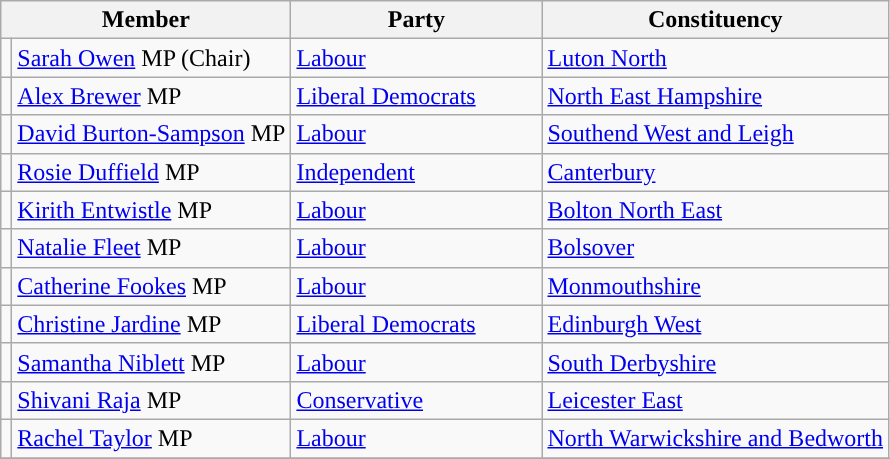<table class="wikitable">
<tr>
<th width="160px" colspan="2" valign="top">Member</th>
<th width="160px" valign="top">Party</th>
<th valign="top">Constituency</th>
</tr>
<tr>
<td style="color:inherit;background:"></td>
<td><a href='#'>Sarah Owen</a> MP (Chair)</td>
<td><a href='#'>Labour</a></td>
<td><a href='#'>Luton North</a></td>
</tr>
<tr>
<td style="color:inherit;background:"></td>
<td><a href='#'>Alex Brewer</a> MP</td>
<td><a href='#'>Liberal Democrats</a></td>
<td><a href='#'>North East Hampshire</a></td>
</tr>
<tr>
<td style="color:inherit;background:"></td>
<td><a href='#'>David Burton-Sampson</a> MP</td>
<td><a href='#'>Labour</a></td>
<td><a href='#'>Southend West and Leigh</a></td>
</tr>
<tr>
<td style="color:inherit;background:"></td>
<td><a href='#'>Rosie Duffield</a> MP</td>
<td><a href='#'>Independent</a></td>
<td><a href='#'>Canterbury</a></td>
</tr>
<tr>
<td style="color:inherit;background:"></td>
<td><a href='#'>Kirith Entwistle</a> MP</td>
<td><a href='#'>Labour</a></td>
<td><a href='#'>Bolton North East</a></td>
</tr>
<tr>
<td style="color:inherit;background:"></td>
<td><a href='#'>Natalie Fleet</a> MP</td>
<td><a href='#'>Labour</a></td>
<td><a href='#'>Bolsover</a></td>
</tr>
<tr>
<td style="color:inherit;background:"></td>
<td><a href='#'>Catherine Fookes</a> MP</td>
<td><a href='#'>Labour</a></td>
<td><a href='#'>Monmouthshire</a></td>
</tr>
<tr>
<td style="color:inherit;background:"></td>
<td><a href='#'>Christine Jardine</a> MP</td>
<td><a href='#'>Liberal Democrats</a></td>
<td><a href='#'>Edinburgh West</a></td>
</tr>
<tr>
<td style="color:inherit;background:"></td>
<td><a href='#'>Samantha Niblett</a> MP</td>
<td><a href='#'>Labour</a></td>
<td><a href='#'>South Derbyshire</a></td>
</tr>
<tr>
<td style="color:inherit;background:"></td>
<td><a href='#'>Shivani Raja</a> MP</td>
<td><a href='#'>Conservative</a></td>
<td><a href='#'>Leicester East</a></td>
</tr>
<tr>
<td style="color:inherit;background:"></td>
<td><a href='#'>Rachel Taylor</a> MP</td>
<td><a href='#'>Labour</a></td>
<td><a href='#'>North Warwickshire and Bedworth</a></td>
</tr>
<tr>
</tr>
</table>
